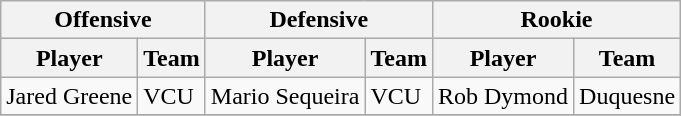<table class="wikitable">
<tr>
<th colspan="2">Offensive</th>
<th colspan="2">Defensive</th>
<th colspan="2">Rookie</th>
</tr>
<tr>
<th>Player</th>
<th>Team</th>
<th>Player</th>
<th>Team</th>
<th>Player</th>
<th>Team</th>
</tr>
<tr>
<td>Jared Greene</td>
<td>VCU</td>
<td>Mario Sequeira</td>
<td>VCU</td>
<td>Rob Dymond</td>
<td>Duquesne</td>
</tr>
<tr>
</tr>
</table>
